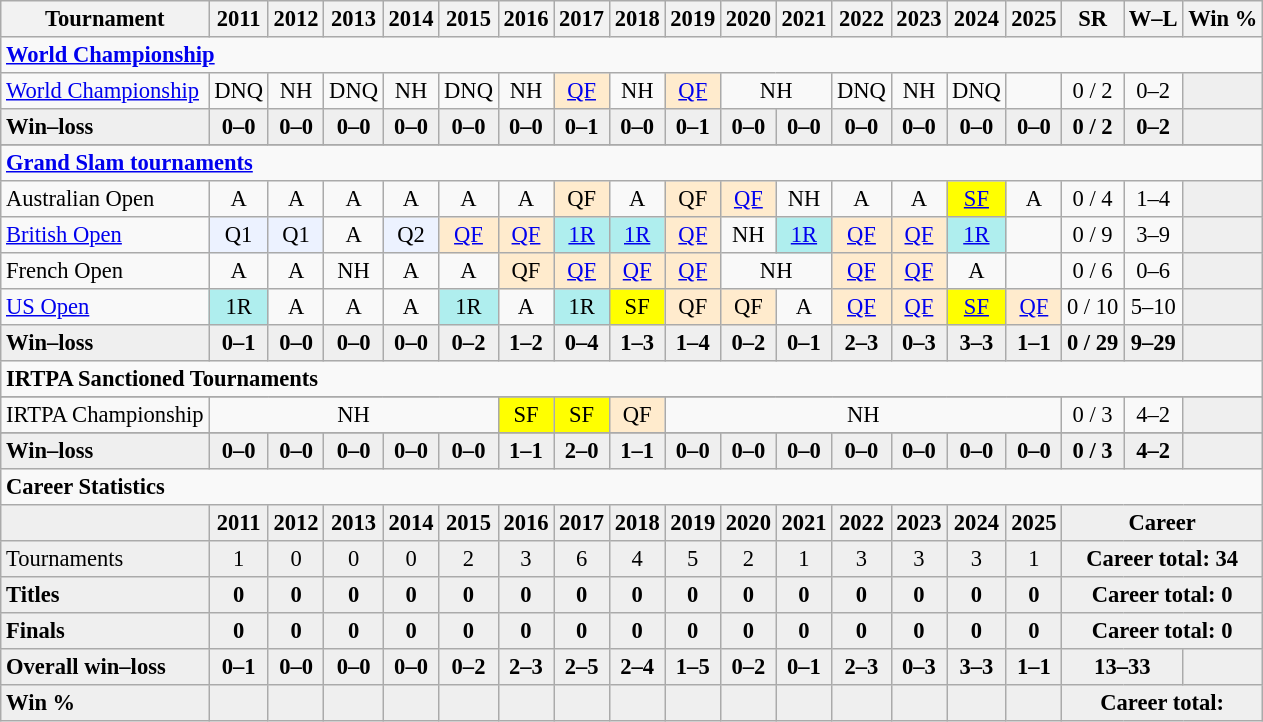<table class="wikitable nowrap" style=text-align:center;font-size:94%>
<tr>
<th>Tournament</th>
<th>2011</th>
<th>2012</th>
<th>2013</th>
<th>2014</th>
<th>2015</th>
<th>2016</th>
<th>2017</th>
<th>2018</th>
<th>2019</th>
<th>2020</th>
<th>2021</th>
<th>2022</th>
<th>2023</th>
<th>2024</th>
<th>2025</th>
<th>SR</th>
<th>W–L</th>
<th>Win %</th>
</tr>
<tr>
<td colspan="19" style="text-align:left"><strong><a href='#'>World Championship</a></strong></td>
</tr>
<tr>
<td align=left><a href='#'>World Championship</a></td>
<td>DNQ</td>
<td>NH</td>
<td>DNQ</td>
<td>NH</td>
<td>DNQ</td>
<td>NH</td>
<td bgcolor=ffebcd><a href='#'>QF</a></td>
<td>NH</td>
<td bgcolor=ffebcd><a href='#'>QF</a></td>
<td colspan=2>NH</td>
<td>DNQ</td>
<td>NH</td>
<td>DNQ</td>
<td></td>
<td>0 / 2</td>
<td>0–2</td>
<td bgcolor=efefef></td>
</tr>
<tr style=font-weight:bold;background:#efefef>
<td style=text-align:left>Win–loss</td>
<td>0–0</td>
<td>0–0</td>
<td>0–0</td>
<td>0–0</td>
<td>0–0</td>
<td>0–0</td>
<td>0–1</td>
<td>0–0</td>
<td>0–1</td>
<td>0–0</td>
<td>0–0</td>
<td>0–0</td>
<td>0–0</td>
<td>0–0</td>
<td>0–0</td>
<td>0 / 2</td>
<td>0–2</td>
<td bgcolor=efefef></td>
</tr>
<tr style=font-weight:bold;background:#efefef>
</tr>
<tr>
<td colspan="19" style="text-align:left"><strong><a href='#'>Grand Slam tournaments</a></strong></td>
</tr>
<tr>
<td align=left>Australian Open</td>
<td>A</td>
<td>A</td>
<td>A</td>
<td>A</td>
<td>A</td>
<td>A</td>
<td bgcolor=ffebcd>QF</td>
<td>A</td>
<td bgcolor=ffebcd>QF</td>
<td bgcolor=ffebcd><a href='#'>QF</a></td>
<td>NH</td>
<td>A</td>
<td>A</td>
<td style="background:yellow;"><a href='#'>SF</a></td>
<td>A</td>
<td>0 / 4</td>
<td>1–4</td>
<td bgcolor=efefef></td>
</tr>
<tr>
<td align=left><a href='#'>British Open</a></td>
<td bgcolor=ecf2ff>Q1</td>
<td bgcolor=ecf2ff>Q1</td>
<td>A</td>
<td bgcolor=ecf2ff>Q2</td>
<td bgcolor=ffebcd><a href='#'>QF</a></td>
<td bgcolor=ffebcd><a href='#'>QF</a></td>
<td bgcolor=afeeee><a href='#'>1R</a></td>
<td bgcolor=afeeee><a href='#'>1R</a></td>
<td bgcolor=ffebcd><a href='#'>QF</a></td>
<td>NH</td>
<td bgcolor=afeeee><a href='#'>1R</a></td>
<td bgcolor=ffebcd><a href='#'>QF</a></td>
<td bgcolor=ffebcd><a href='#'>QF</a></td>
<td bgcolor=afeeee><a href='#'>1R</a></td>
<td></td>
<td>0 / 9</td>
<td>3–9</td>
<td bgcolor=efefef></td>
</tr>
<tr>
<td align=left>French Open</td>
<td>A</td>
<td>A</td>
<td>NH</td>
<td>A</td>
<td>A</td>
<td bgcolor=ffebcd>QF</td>
<td bgcolor=ffebcd><a href='#'>QF</a></td>
<td bgcolor=ffebcd><a href='#'>QF</a></td>
<td bgcolor=ffebcd><a href='#'>QF</a></td>
<td colspan=2>NH</td>
<td bgcolor=ffebcd><a href='#'>QF</a></td>
<td bgcolor=ffebcd><a href='#'>QF</a></td>
<td>A</td>
<td></td>
<td>0 / 6</td>
<td>0–6</td>
<td bgcolor=efefef></td>
</tr>
<tr>
<td align=left><a href='#'>US Open</a></td>
<td bgcolor=afeeee>1R</td>
<td>A</td>
<td>A</td>
<td>A</td>
<td bgcolor=afeeee>1R</td>
<td>A</td>
<td bgcolor=afeeee>1R</td>
<td style="background:yellow;">SF</td>
<td bgcolor=ffebcd>QF</td>
<td bgcolor=ffebcd>QF</td>
<td>A</td>
<td bgcolor=ffebcd><a href='#'>QF</a></td>
<td bgcolor=ffebcd><a href='#'>QF</a></td>
<td style="background:yellow;"><a href='#'>SF</a></td>
<td bgcolor=ffebcd><a href='#'>QF</a></td>
<td>0 / 10</td>
<td>5–10</td>
<td bgcolor=efefef></td>
</tr>
<tr style=font-weight:bold;background:#efefef>
<td style=text-align:left>Win–loss</td>
<td>0–1</td>
<td>0–0</td>
<td>0–0</td>
<td>0–0</td>
<td>0–2</td>
<td>1–2</td>
<td>0–4</td>
<td>1–3</td>
<td>1–4</td>
<td>0–2</td>
<td>0–1</td>
<td>2–3</td>
<td>0–3</td>
<td>3–3</td>
<td>1–1</td>
<td>0 / 29</td>
<td>9–29</td>
<td bgcolor=efefef></td>
</tr>
<tr>
<td colspan="19" style="text-align:left"><strong>IRTPA Sanctioned Tournaments</strong></td>
</tr>
<tr>
</tr>
<tr>
</tr>
<tr>
<td align=left>IRTPA Championship</td>
<td colspan=5>NH</td>
<td style="background:yellow;">SF</td>
<td style="background:yellow;">SF</td>
<td bgcolor=ffebcd>QF</td>
<td colspan=7>NH</td>
<td>0 / 3</td>
<td>4–2</td>
<td bgcolor=efefef></td>
</tr>
<tr>
</tr>
<tr style=font-weight:bold;background:#efefef>
<td style=text-align:left>Win–loss</td>
<td>0–0</td>
<td>0–0</td>
<td>0–0</td>
<td>0–0</td>
<td>0–0</td>
<td>1–1</td>
<td>2–0</td>
<td>1–1</td>
<td>0–0</td>
<td>0–0</td>
<td>0–0</td>
<td>0–0</td>
<td>0–0</td>
<td>0–0</td>
<td>0–0</td>
<td>0 / 3</td>
<td>4–2</td>
<td bgcolor=efefef></td>
</tr>
<tr>
<td colspan="19" style="text-align:left"><strong>Career Statistics</strong></td>
</tr>
<tr style="font-weight:bold;background:#EFEFEF;">
<td></td>
<td>2011</td>
<td>2012</td>
<td>2013</td>
<td>2014</td>
<td>2015</td>
<td>2016</td>
<td>2017</td>
<td>2018</td>
<td>2019</td>
<td>2020</td>
<td>2021</td>
<td>2022</td>
<td>2023</td>
<td>2024</td>
<td>2025</td>
<td colspan=3>Career</td>
</tr>
<tr style="background:#EFEFEF">
<td align=left>Tournaments</td>
<td>1</td>
<td>0</td>
<td>0</td>
<td>0</td>
<td>2</td>
<td>3</td>
<td>6</td>
<td>4</td>
<td>5</td>
<td>2</td>
<td>1</td>
<td>3</td>
<td>3</td>
<td>3</td>
<td>1</td>
<td colspan="3"><strong>Career total: 34</strong></td>
</tr>
<tr style=font-weight:bold;background:#efefef>
<td style=text-align:left>Titles</td>
<td>0</td>
<td>0</td>
<td>0</td>
<td>0</td>
<td>0</td>
<td>0</td>
<td>0</td>
<td>0</td>
<td>0</td>
<td>0</td>
<td>0</td>
<td>0</td>
<td>0</td>
<td>0</td>
<td>0</td>
<td colspan="3"><strong>Career total: 0</strong></td>
</tr>
<tr style=font-weight:bold;background:#efefef>
<td style=text-align:left>Finals</td>
<td>0</td>
<td>0</td>
<td>0</td>
<td>0</td>
<td>0</td>
<td>0</td>
<td>0</td>
<td>0</td>
<td>0</td>
<td>0</td>
<td>0</td>
<td>0</td>
<td>0</td>
<td>0</td>
<td>0</td>
<td colspan="3"><strong>Career total: 0</strong></td>
</tr>
<tr style=font-weight:bold;background:#efefef>
<td style=text-align:left>Overall win–loss</td>
<td>0–1</td>
<td>0–0</td>
<td>0–0</td>
<td>0–0</td>
<td>0–2</td>
<td>2–3</td>
<td>2–5</td>
<td>2–4</td>
<td>1–5</td>
<td>0–2</td>
<td>0–1</td>
<td>2–3</td>
<td>0–3</td>
<td>3–3</td>
<td>1–1</td>
<td colspan="2">13–33</td>
<td></td>
</tr>
<tr style=font-weight:bold;background:#efefef>
<td align=left>Win %</td>
<td></td>
<td></td>
<td></td>
<td></td>
<td></td>
<td></td>
<td></td>
<td></td>
<td></td>
<td></td>
<td></td>
<td></td>
<td></td>
<td></td>
<td></td>
<td colspan="3"><strong>Career total: </strong></td>
</tr>
</table>
